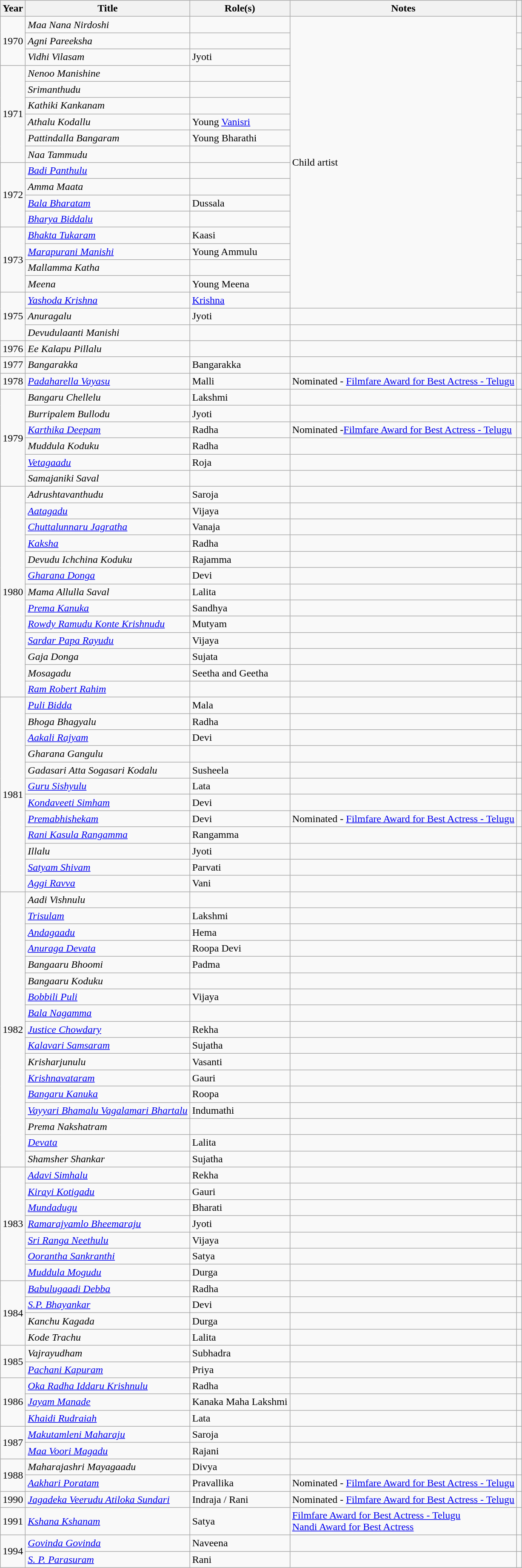<table class="wikitable sortable">
<tr>
<th>Year</th>
<th>Title</th>
<th>Role(s)</th>
<th>Notes</th>
<th></th>
</tr>
<tr>
<td rowspan="3">1970</td>
<td><em>Maa Nana Nirdoshi</em></td>
<td></td>
<td rowspan="18">Child artist</td>
<td style="text-align:center;"></td>
</tr>
<tr>
<td><em>Agni Pareeksha</em></td>
<td></td>
<td></td>
</tr>
<tr>
<td><em>Vidhi Vilasam</em></td>
<td>Jyoti</td>
<td style="text-align:center;"></td>
</tr>
<tr>
<td rowspan="6">1971</td>
<td><em>Nenoo Manishine</em></td>
<td></td>
<td></td>
</tr>
<tr>
<td><em>Srimanthudu</em></td>
<td></td>
<td></td>
</tr>
<tr>
<td><em>Kathiki Kankanam</em></td>
<td></td>
<td></td>
</tr>
<tr>
<td><em>Athalu Kodallu</em></td>
<td>Young <a href='#'>Vanisri</a></td>
<td></td>
</tr>
<tr>
<td><em>Pattindalla Bangaram</em></td>
<td>Young Bharathi</td>
<td style="text-align:center;"></td>
</tr>
<tr>
<td><em>Naa Tammudu</em></td>
<td></td>
<td></td>
</tr>
<tr>
<td rowspan="4">1972</td>
<td><em><a href='#'>Badi Panthulu</a></em></td>
<td></td>
<td></td>
</tr>
<tr>
<td><em>Amma Maata</em></td>
<td></td>
<td></td>
</tr>
<tr>
<td><em><a href='#'>Bala Bharatam</a></em></td>
<td>Dussala</td>
<td></td>
</tr>
<tr>
<td><em><a href='#'>Bharya Biddalu</a></em></td>
<td></td>
<td></td>
</tr>
<tr>
<td rowspan="4">1973</td>
<td><em><a href='#'>Bhakta Tukaram</a></em></td>
<td>Kaasi</td>
<td></td>
</tr>
<tr>
<td><em><a href='#'>Marapurani Manishi</a></em></td>
<td>Young Ammulu</td>
<td></td>
</tr>
<tr>
<td><em>Mallamma Katha</em></td>
<td></td>
<td></td>
</tr>
<tr>
<td><em>Meena</em></td>
<td>Young Meena</td>
<td style="text-align:center;"></td>
</tr>
<tr>
<td rowspan="3">1975</td>
<td><em><a href='#'>Yashoda Krishna</a></em></td>
<td><a href='#'>Krishna</a></td>
<td></td>
</tr>
<tr>
<td><em>Anuragalu</em></td>
<td>Jyoti</td>
<td></td>
<td></td>
</tr>
<tr>
<td><em>Devudulaanti Manishi</em></td>
<td></td>
<td></td>
<td></td>
</tr>
<tr>
<td>1976</td>
<td><em>Ee Kalapu Pillalu</em></td>
<td></td>
<td></td>
<td></td>
</tr>
<tr>
<td>1977</td>
<td><em>Bangarakka</em></td>
<td>Bangarakka</td>
<td></td>
<td></td>
</tr>
<tr>
<td>1978</td>
<td><em><a href='#'>Padaharella Vayasu</a></em></td>
<td>Malli</td>
<td>Nominated - <a href='#'>Filmfare Award for Best Actress - Telugu</a></td>
<td></td>
</tr>
<tr>
<td rowspan="6">1979</td>
<td><em>Bangaru Chellelu</em></td>
<td>Lakshmi</td>
<td></td>
<td></td>
</tr>
<tr>
<td><em>Burripalem Bullodu</em></td>
<td>Jyoti</td>
<td></td>
<td></td>
</tr>
<tr>
<td><em><a href='#'>Karthika Deepam</a></em></td>
<td>Radha</td>
<td>Nominated -<a href='#'>Filmfare Award for Best Actress - Telugu</a></td>
<td></td>
</tr>
<tr>
<td><em>Muddula Koduku</em></td>
<td>Radha</td>
<td></td>
<td></td>
</tr>
<tr>
<td><em><a href='#'>Vetagaadu</a></em></td>
<td>Roja</td>
<td></td>
<td></td>
</tr>
<tr>
<td><em>Samajaniki Saval</em></td>
<td></td>
<td></td>
<td></td>
</tr>
<tr>
<td rowspan="13">1980</td>
<td><em>Adrushtavanthudu</em></td>
<td>Saroja</td>
<td></td>
<td style="text-align:center;"></td>
</tr>
<tr>
<td><em><a href='#'>Aatagadu</a></em></td>
<td>Vijaya</td>
<td></td>
<td></td>
</tr>
<tr>
<td><em><a href='#'>Chuttalunnaru Jagratha</a></em></td>
<td>Vanaja</td>
<td></td>
<td></td>
</tr>
<tr>
<td><em><a href='#'>Kaksha</a></em></td>
<td>Radha</td>
<td></td>
<td></td>
</tr>
<tr>
<td><em>Devudu Ichchina Koduku</em></td>
<td>Rajamma</td>
<td></td>
<td></td>
</tr>
<tr>
<td><em><a href='#'>Gharana Donga</a></em></td>
<td>Devi</td>
<td></td>
<td></td>
</tr>
<tr>
<td><em>Mama Allulla Saval</em></td>
<td>Lalita</td>
<td></td>
<td></td>
</tr>
<tr>
<td><em><a href='#'>Prema Kanuka</a></em></td>
<td>Sandhya</td>
<td></td>
<td></td>
</tr>
<tr>
<td><em><a href='#'>Rowdy Ramudu Konte Krishnudu</a></em></td>
<td>Mutyam</td>
<td></td>
<td></td>
</tr>
<tr>
<td><em><a href='#'>Sardar Papa Rayudu</a></em></td>
<td>Vijaya</td>
<td></td>
<td></td>
</tr>
<tr>
<td><em>Gaja Donga</em></td>
<td>Sujata</td>
<td></td>
<td></td>
</tr>
<tr>
<td><em>Mosagadu</em></td>
<td>Seetha and Geetha</td>
<td></td>
<td></td>
</tr>
<tr>
<td><em><a href='#'>Ram Robert Rahim</a></em></td>
<td></td>
<td></td>
<td></td>
</tr>
<tr>
<td rowspan="12">1981</td>
<td><em><a href='#'>Puli Bidda</a></em></td>
<td>Mala</td>
<td></td>
<td></td>
</tr>
<tr>
<td><em>Bhoga Bhagyalu</em></td>
<td>Radha</td>
<td></td>
<td></td>
</tr>
<tr>
<td><em><a href='#'>Aakali Rajyam</a></em></td>
<td>Devi</td>
<td></td>
<td></td>
</tr>
<tr>
<td><em>Gharana Gangulu</em></td>
<td></td>
<td></td>
<td></td>
</tr>
<tr>
<td><em>Gadasari Atta Sogasari Kodalu</em></td>
<td>Susheela</td>
<td></td>
<td></td>
</tr>
<tr>
<td><em><a href='#'>Guru Sishyulu</a></em></td>
<td>Lata</td>
<td></td>
<td></td>
</tr>
<tr>
<td><em><a href='#'>Kondaveeti Simham</a></em></td>
<td>Devi</td>
<td></td>
<td></td>
</tr>
<tr>
<td><em><a href='#'>Premabhishekam</a></em></td>
<td>Devi</td>
<td>Nominated - <a href='#'>Filmfare Award for Best Actress - Telugu</a></td>
<td></td>
</tr>
<tr>
<td><em><a href='#'>Rani Kasula Rangamma</a></em></td>
<td>Rangamma</td>
<td></td>
<td></td>
</tr>
<tr>
<td><em>Illalu</em></td>
<td>Jyoti</td>
<td></td>
<td></td>
</tr>
<tr>
<td><em><a href='#'>Satyam Shivam</a></em></td>
<td>Parvati</td>
<td></td>
<td></td>
</tr>
<tr>
<td><em><a href='#'>Aggi Ravva</a></em></td>
<td>Vani</td>
<td></td>
<td></td>
</tr>
<tr>
<td rowspan="17">1982</td>
<td><em>Aadi Vishnulu</em></td>
<td></td>
<td></td>
<td></td>
</tr>
<tr>
<td><em><a href='#'>Trisulam</a></em></td>
<td>Lakshmi</td>
<td></td>
<td></td>
</tr>
<tr>
<td><em><a href='#'>Andagaadu</a></em></td>
<td>Hema</td>
<td></td>
<td></td>
</tr>
<tr>
<td><em><a href='#'>Anuraga Devata</a></em></td>
<td>Roopa Devi</td>
<td></td>
<td></td>
</tr>
<tr>
<td><em>Bangaaru Bhoomi</em></td>
<td>Padma</td>
<td></td>
<td></td>
</tr>
<tr>
<td><em>Bangaaru Koduku</em></td>
<td></td>
<td></td>
<td></td>
</tr>
<tr>
<td><em><a href='#'>Bobbili Puli</a></em></td>
<td>Vijaya</td>
<td></td>
<td></td>
</tr>
<tr>
<td><em><a href='#'>Bala Nagamma</a></em></td>
<td></td>
<td></td>
<td></td>
</tr>
<tr>
<td><em><a href='#'>Justice Chowdary</a></em></td>
<td>Rekha</td>
<td></td>
<td></td>
</tr>
<tr>
<td><em><a href='#'>Kalavari Samsaram</a></em></td>
<td>Sujatha</td>
<td></td>
<td></td>
</tr>
<tr>
<td><em>Krisharjunulu</em></td>
<td>Vasanti</td>
<td></td>
<td></td>
</tr>
<tr>
<td><em><a href='#'>Krishnavataram</a></em></td>
<td>Gauri</td>
<td></td>
<td></td>
</tr>
<tr>
<td><em><a href='#'>Bangaru Kanuka</a></em></td>
<td>Roopa</td>
<td></td>
<td></td>
</tr>
<tr>
<td><em><a href='#'>Vayyari Bhamalu Vagalamari Bhartalu</a></em></td>
<td>Indumathi</td>
<td></td>
<td></td>
</tr>
<tr>
<td><em>Prema Nakshatram</em></td>
<td></td>
<td></td>
<td></td>
</tr>
<tr>
<td><em><a href='#'>Devata</a></em></td>
<td>Lalita</td>
<td></td>
<td></td>
</tr>
<tr>
<td><em>Shamsher Shankar</em></td>
<td>Sujatha</td>
<td></td>
<td></td>
</tr>
<tr>
<td rowspan="7">1983</td>
<td><em><a href='#'>Adavi Simhalu</a></em></td>
<td>Rekha</td>
<td></td>
<td></td>
</tr>
<tr>
<td><em><a href='#'>Kirayi Kotigadu</a></em></td>
<td>Gauri</td>
<td></td>
<td></td>
</tr>
<tr>
<td><em><a href='#'>Mundadugu</a></em></td>
<td>Bharati</td>
<td></td>
<td></td>
</tr>
<tr>
<td><em><a href='#'>Ramarajyamlo Bheemaraju</a></em></td>
<td>Jyoti</td>
<td></td>
<td></td>
</tr>
<tr>
<td><em><a href='#'>Sri Ranga Neethulu</a></em></td>
<td>Vijaya</td>
<td></td>
<td></td>
</tr>
<tr>
<td><em><a href='#'>Oorantha Sankranthi</a></em></td>
<td>Satya</td>
<td></td>
<td></td>
</tr>
<tr>
<td><em><a href='#'>Muddula Mogudu</a></em></td>
<td>Durga</td>
<td></td>
<td></td>
</tr>
<tr>
<td rowspan="4">1984</td>
<td><em><a href='#'>Babulugaadi Debba</a></em></td>
<td>Radha</td>
<td></td>
<td></td>
</tr>
<tr>
<td><em><a href='#'>S.P. Bhayankar</a></em></td>
<td>Devi</td>
<td></td>
<td></td>
</tr>
<tr>
<td><em>Kanchu Kagada</em></td>
<td>Durga</td>
<td></td>
<td></td>
</tr>
<tr>
<td><em>Kode Trachu</em></td>
<td>Lalita</td>
<td></td>
<td></td>
</tr>
<tr>
<td rowspan="2">1985</td>
<td><em>Vajrayudham</em></td>
<td>Subhadra</td>
<td></td>
<td></td>
</tr>
<tr>
<td><em><a href='#'>Pachani Kapuram</a></em></td>
<td>Priya</td>
<td></td>
<td></td>
</tr>
<tr>
<td rowspan="3">1986</td>
<td><em><a href='#'>Oka Radha Iddaru Krishnulu</a></em></td>
<td>Radha</td>
<td></td>
<td></td>
</tr>
<tr>
<td><em><a href='#'>Jayam Manade</a></em></td>
<td>Kanaka Maha Lakshmi</td>
<td></td>
<td></td>
</tr>
<tr>
<td><em><a href='#'>Khaidi Rudraiah</a></em></td>
<td>Lata</td>
<td></td>
<td></td>
</tr>
<tr>
<td rowspan="2">1987</td>
<td><em><a href='#'>Makutamleni Maharaju</a></em></td>
<td>Saroja</td>
<td></td>
<td></td>
</tr>
<tr>
<td><em><a href='#'>Maa Voori Magadu</a></em></td>
<td>Rajani</td>
<td></td>
<td></td>
</tr>
<tr>
<td rowspan="2">1988</td>
<td><em>Maharajashri Mayagaadu</em></td>
<td>Divya</td>
<td></td>
<td></td>
</tr>
<tr>
<td><em><a href='#'>Aakhari Poratam</a></em></td>
<td>Pravallika</td>
<td>Nominated - <a href='#'>Filmfare Award for Best Actress - Telugu</a></td>
<td></td>
</tr>
<tr>
<td>1990</td>
<td><em><a href='#'>Jagadeka Veerudu Atiloka Sundari</a></em></td>
<td>Indraja / Rani</td>
<td>Nominated - <a href='#'>Filmfare Award for Best Actress - Telugu</a></td>
<td></td>
</tr>
<tr>
<td>1991</td>
<td><em><a href='#'>Kshana Kshanam</a></em></td>
<td>Satya</td>
<td><a href='#'>Filmfare Award for Best Actress - Telugu</a><br><a href='#'>Nandi Award for Best Actress</a></td>
<td></td>
</tr>
<tr>
<td rowspan="2">1994</td>
<td><em><a href='#'>Govinda Govinda</a></em></td>
<td>Naveena</td>
<td></td>
<td></td>
</tr>
<tr>
<td><em><a href='#'>S. P. Parasuram</a></em></td>
<td>Rani</td>
<td></td>
<td></td>
</tr>
</table>
